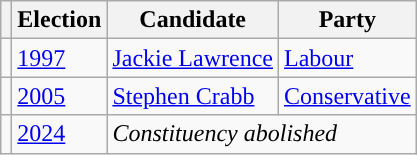<table class="wikitable">
<tr>
<th></th>
<th>Election</th>
<th>Candidate</th>
<th>Party</th>
</tr>
<tr>
<td style="color:inherit;background-color: "></td>
<td><a href='#'>1997</a></td>
<td><a href='#'>Jackie Lawrence</a></td>
<td><a href='#'>Labour</a></td>
</tr>
<tr>
<td style="color:inherit;background-color: "></td>
<td><a href='#'>2005</a></td>
<td><a href='#'>Stephen Crabb</a></td>
<td><a href='#'>Conservative</a></td>
</tr>
<tr>
<td></td>
<td><a href='#'>2024</a></td>
<td colspan="2"><em>Constituency abolished</em></td>
</tr>
</table>
